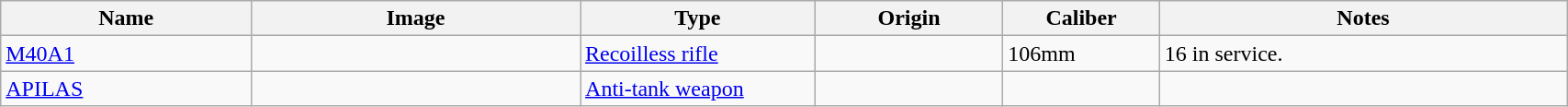<table class="wikitable" style="width:90%;">
<tr>
<th width=16%>Name</th>
<th width=21%>Image</th>
<th width=15%>Type</th>
<th width=12%>Origin</th>
<th width=10%>Caliber</th>
<th width=26%>Notes</th>
</tr>
<tr>
<td><a href='#'>M40A1</a></td>
<td></td>
<td><a href='#'>Recoilless rifle</a></td>
<td></td>
<td>106mm</td>
<td>16 in service.</td>
</tr>
<tr>
<td><a href='#'>APILAS</a></td>
<td></td>
<td><a href='#'>Anti-tank weapon</a></td>
<td></td>
<td></td>
<td></td>
</tr>
</table>
